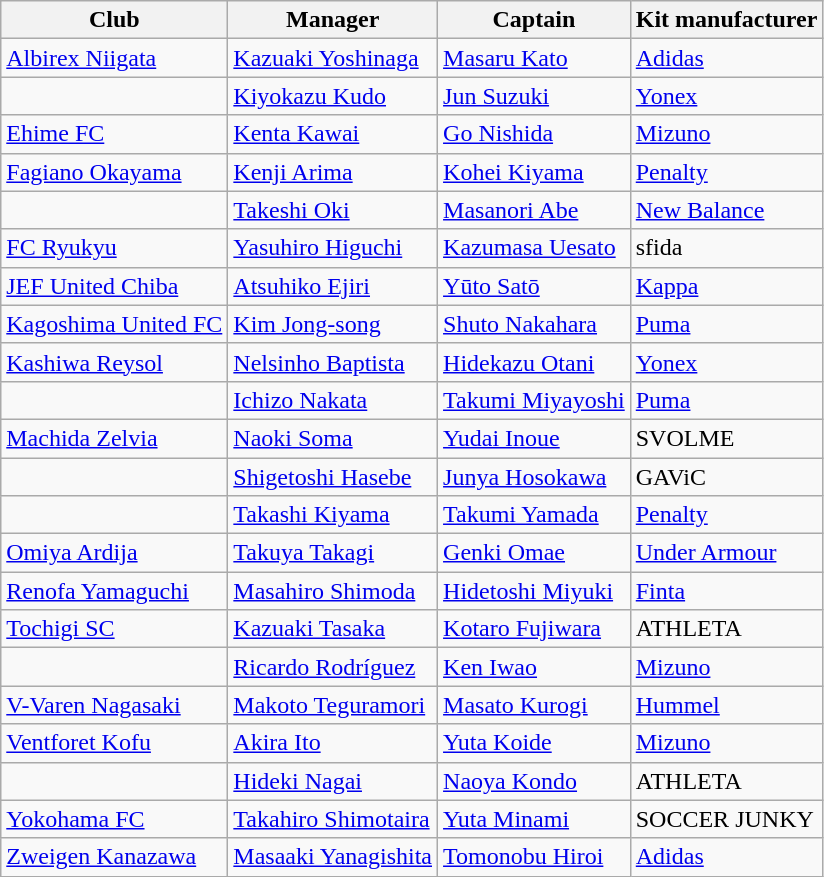<table class="wikitable sortable">
<tr>
<th>Club</th>
<th>Manager</th>
<th>Captain</th>
<th>Kit manufacturer</th>
</tr>
<tr>
<td><a href='#'>Albirex Niigata</a></td>
<td> <a href='#'>Kazuaki Yoshinaga</a></td>
<td> <a href='#'>Masaru Kato</a></td>
<td><a href='#'>Adidas</a></td>
</tr>
<tr>
<td></td>
<td> <a href='#'>Kiyokazu Kudo</a></td>
<td> <a href='#'>Jun Suzuki</a></td>
<td><a href='#'>Yonex</a></td>
</tr>
<tr>
<td><a href='#'>Ehime FC</a></td>
<td> <a href='#'>Kenta Kawai</a></td>
<td> <a href='#'>Go Nishida</a></td>
<td><a href='#'>Mizuno</a></td>
</tr>
<tr>
<td><a href='#'>Fagiano Okayama</a></td>
<td> <a href='#'>Kenji Arima</a></td>
<td> <a href='#'>Kohei Kiyama</a></td>
<td><a href='#'>Penalty</a></td>
</tr>
<tr>
<td></td>
<td> <a href='#'>Takeshi Oki</a></td>
<td> <a href='#'>Masanori Abe</a></td>
<td><a href='#'>New Balance</a></td>
</tr>
<tr>
<td><a href='#'>FC Ryukyu</a></td>
<td> <a href='#'>Yasuhiro Higuchi</a></td>
<td> <a href='#'>Kazumasa Uesato</a></td>
<td>sfida</td>
</tr>
<tr>
<td><a href='#'>JEF United Chiba</a></td>
<td> <a href='#'>Atsuhiko Ejiri</a></td>
<td> <a href='#'>Yūto Satō</a></td>
<td><a href='#'>Kappa</a></td>
</tr>
<tr>
<td><a href='#'>Kagoshima United FC</a></td>
<td> <a href='#'>Kim Jong-song</a></td>
<td> <a href='#'>Shuto Nakahara</a></td>
<td><a href='#'>Puma</a></td>
</tr>
<tr>
<td><a href='#'>Kashiwa Reysol</a></td>
<td> <a href='#'>Nelsinho Baptista</a></td>
<td> <a href='#'>Hidekazu Otani</a></td>
<td><a href='#'>Yonex</a></td>
</tr>
<tr>
<td></td>
<td> <a href='#'>Ichizo Nakata</a></td>
<td> <a href='#'>Takumi Miyayoshi</a></td>
<td><a href='#'>Puma</a></td>
</tr>
<tr>
<td><a href='#'>Machida Zelvia</a></td>
<td> <a href='#'>Naoki Soma</a></td>
<td> <a href='#'>Yudai Inoue</a></td>
<td>SVOLME</td>
</tr>
<tr>
<td></td>
<td> <a href='#'>Shigetoshi Hasebe</a></td>
<td> <a href='#'>Junya Hosokawa</a></td>
<td>GAViC</td>
</tr>
<tr>
<td></td>
<td> <a href='#'>Takashi Kiyama</a></td>
<td> <a href='#'>Takumi Yamada</a></td>
<td><a href='#'>Penalty</a></td>
</tr>
<tr>
<td><a href='#'>Omiya Ardija</a></td>
<td> <a href='#'>Takuya Takagi</a></td>
<td> <a href='#'>Genki Omae</a></td>
<td><a href='#'>Under Armour</a></td>
</tr>
<tr>
<td><a href='#'>Renofa Yamaguchi</a></td>
<td> <a href='#'>Masahiro Shimoda</a></td>
<td> <a href='#'>Hidetoshi Miyuki</a></td>
<td><a href='#'>Finta</a></td>
</tr>
<tr>
<td><a href='#'>Tochigi SC</a></td>
<td> <a href='#'>Kazuaki Tasaka</a></td>
<td> <a href='#'>Kotaro Fujiwara</a></td>
<td>ATHLETA</td>
</tr>
<tr>
<td></td>
<td> <a href='#'>Ricardo Rodríguez</a></td>
<td> <a href='#'>Ken Iwao</a></td>
<td><a href='#'>Mizuno</a></td>
</tr>
<tr>
<td><a href='#'>V-Varen Nagasaki</a></td>
<td> <a href='#'>Makoto Teguramori</a></td>
<td> <a href='#'>Masato Kurogi</a></td>
<td><a href='#'>Hummel</a></td>
</tr>
<tr>
<td><a href='#'>Ventforet Kofu</a></td>
<td> <a href='#'>Akira Ito</a></td>
<td> <a href='#'>Yuta Koide</a></td>
<td><a href='#'>Mizuno</a></td>
</tr>
<tr>
<td></td>
<td> <a href='#'>Hideki Nagai</a></td>
<td> <a href='#'>Naoya Kondo</a></td>
<td>ATHLETA</td>
</tr>
<tr>
<td><a href='#'>Yokohama FC</a></td>
<td> <a href='#'>Takahiro Shimotaira</a></td>
<td> <a href='#'>Yuta Minami</a></td>
<td>SOCCER JUNKY</td>
</tr>
<tr>
<td><a href='#'>Zweigen Kanazawa</a></td>
<td> <a href='#'>Masaaki Yanagishita</a></td>
<td> <a href='#'>Tomonobu Hiroi</a></td>
<td><a href='#'>Adidas</a></td>
</tr>
</table>
